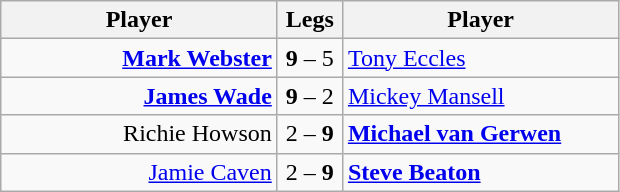<table class=wikitable style="text-align:center">
<tr>
<th width=177>Player</th>
<th width=36>Legs</th>
<th width=177>Player</th>
</tr>
<tr align=left>
<td align=right><strong><a href='#'>Mark Webster</a></strong> </td>
<td align=center><strong>9</strong> – 5</td>
<td> <a href='#'>Tony Eccles</a></td>
</tr>
<tr align=left>
<td align=right><strong><a href='#'>James Wade</a></strong> </td>
<td align=center><strong>9</strong> – 2</td>
<td> <a href='#'>Mickey Mansell</a></td>
</tr>
<tr align=left>
<td align=right>Richie Howson </td>
<td align=center>2 – <strong>9</strong></td>
<td> <strong><a href='#'>Michael van Gerwen</a></strong></td>
</tr>
<tr align=left>
<td align=right><a href='#'>Jamie Caven</a> </td>
<td align=center>2 – <strong>9</strong></td>
<td> <strong><a href='#'>Steve Beaton</a></strong></td>
</tr>
</table>
